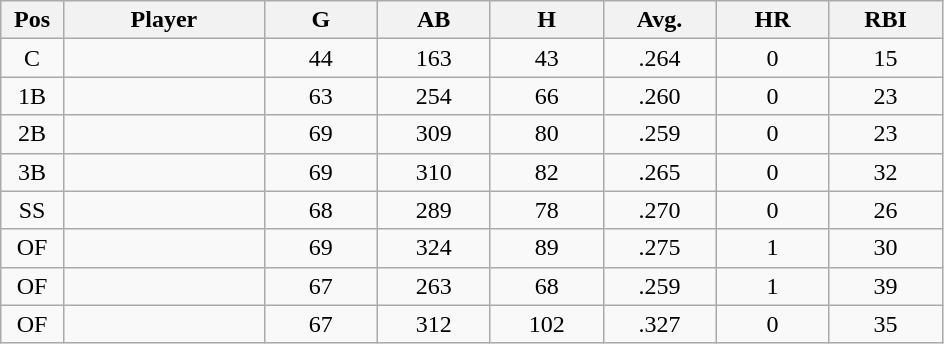<table class="wikitable sortable">
<tr>
<th bgcolor="#DDDDFF" width="5%">Pos</th>
<th bgcolor="#DDDDFF" width="16%">Player</th>
<th bgcolor="#DDDDFF" width="9%">G</th>
<th bgcolor="#DDDDFF" width="9%">AB</th>
<th bgcolor="#DDDDFF" width="9%">H</th>
<th bgcolor="#DDDDFF" width="9%">Avg.</th>
<th bgcolor="#DDDDFF" width="9%">HR</th>
<th bgcolor="#DDDDFF" width="9%">RBI</th>
</tr>
<tr align="center">
<td>C</td>
<td></td>
<td>44</td>
<td>163</td>
<td>43</td>
<td>.264</td>
<td>0</td>
<td>15</td>
</tr>
<tr align="center">
<td>1B</td>
<td></td>
<td>63</td>
<td>254</td>
<td>66</td>
<td>.260</td>
<td>0</td>
<td>23</td>
</tr>
<tr align="center">
<td>2B</td>
<td></td>
<td>69</td>
<td>309</td>
<td>80</td>
<td>.259</td>
<td>0</td>
<td>23</td>
</tr>
<tr align="center">
<td>3B</td>
<td></td>
<td>69</td>
<td>310</td>
<td>82</td>
<td>.265</td>
<td>0</td>
<td>32</td>
</tr>
<tr align="center">
<td>SS</td>
<td></td>
<td>68</td>
<td>289</td>
<td>78</td>
<td>.270</td>
<td>0</td>
<td>26</td>
</tr>
<tr align="center">
<td>OF</td>
<td></td>
<td>69</td>
<td>324</td>
<td>89</td>
<td>.275</td>
<td>1</td>
<td>30</td>
</tr>
<tr align="center">
<td>OF</td>
<td></td>
<td>67</td>
<td>263</td>
<td>68</td>
<td>.259</td>
<td>1</td>
<td>39</td>
</tr>
<tr align="center">
<td>OF</td>
<td></td>
<td>67</td>
<td>312</td>
<td>102</td>
<td>.327</td>
<td>0</td>
<td>35</td>
</tr>
</table>
